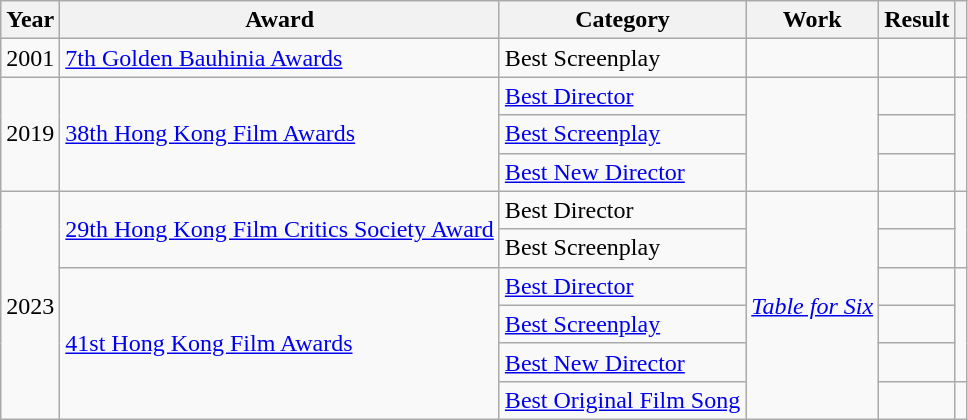<table class="wikitable plainrowheaders">
<tr>
<th>Year</th>
<th>Award</th>
<th>Category</th>
<th>Work</th>
<th>Result</th>
<th></th>
</tr>
<tr>
<td>2001</td>
<td><a href='#'>7th Golden Bauhinia Awards</a></td>
<td>Best Screenplay</td>
<td><em></em></td>
<td></td>
<td></td>
</tr>
<tr>
<td rowspan="3">2019</td>
<td rowspan="3"><a href='#'>38th Hong Kong Film Awards</a></td>
<td><a href='#'>Best Director</a></td>
<td rowspan="3"><em></em></td>
<td></td>
<td rowspan="3"></td>
</tr>
<tr>
<td><a href='#'>Best Screenplay</a></td>
<td></td>
</tr>
<tr>
<td><a href='#'>Best New Director</a></td>
<td></td>
</tr>
<tr>
<td rowspan="6">2023</td>
<td rowspan="2"><a href='#'>29th Hong Kong Film Critics Society Award</a></td>
<td>Best Director</td>
<td rowspan="6"><em><a href='#'>Table for Six</a></em></td>
<td></td>
<td rowspan="2"></td>
</tr>
<tr>
<td>Best Screenplay</td>
<td></td>
</tr>
<tr>
<td rowspan="4"><a href='#'>41st Hong Kong Film Awards</a></td>
<td><a href='#'>Best Director</a></td>
<td></td>
<td rowspan="3"></td>
</tr>
<tr>
<td><a href='#'>Best Screenplay</a></td>
<td></td>
</tr>
<tr>
<td><a href='#'>Best New Director</a></td>
<td></td>
</tr>
<tr>
<td><a href='#'>Best Original Film Song</a></td>
<td></td>
<td></td>
</tr>
</table>
